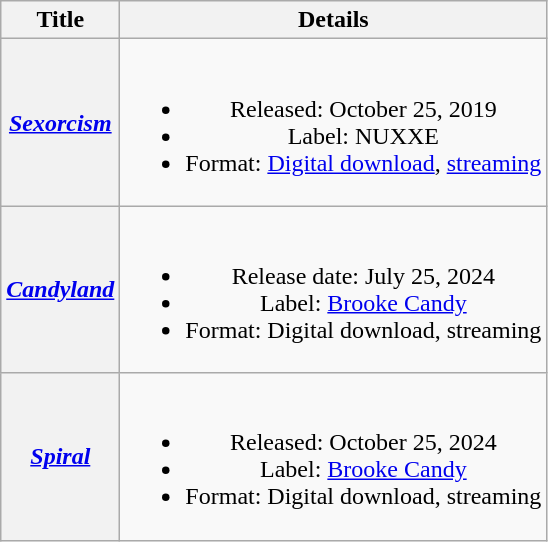<table class="wikitable plainrowheaders" style="text-align:center;">
<tr>
<th scope="col">Title</th>
<th scope="col">Details</th>
</tr>
<tr>
<th scope="row"><em><a href='#'>Sexorcism</a></em></th>
<td><br><ul><li>Released: October 25, 2019</li><li>Label: NUXXE</li><li>Format: <a href='#'>Digital download</a>, <a href='#'>streaming</a></li></ul></td>
</tr>
<tr>
<th scope="row"><em><a href='#'>Candyland</a></em></th>
<td><br><ul><li>Release date: July 25, 2024</li><li>Label: <a href='#'>Brooke Candy</a></li><li>Format: Digital download, streaming</li></ul></td>
</tr>
<tr>
<th scope="row"><em><a href='#'>Spiral</a></em></th>
<td><br><ul><li>Released: October 25, 2024</li><li>Label: <a href='#'>Brooke Candy</a></li><li>Format: Digital download, streaming</li></ul></td>
</tr>
</table>
